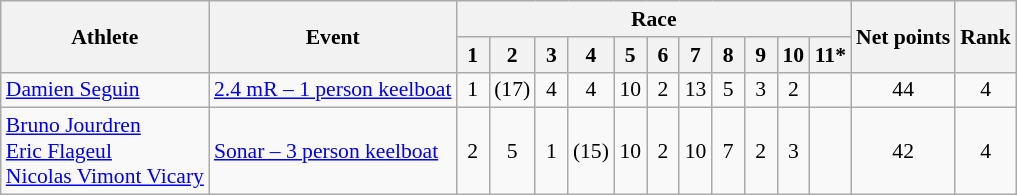<table class=wikitable style="font-size:90%">
<tr>
<th rowspan="2">Athlete</th>
<th rowspan="2">Event</th>
<th colspan="11">Race</th>
<th rowspan="2">Net points</th>
<th rowspan="2">Rank</th>
</tr>
<tr>
<th width="15">1</th>
<th width="15">2</th>
<th width="15">3</th>
<th width="15">4</th>
<th width="15">5</th>
<th width="15">6</th>
<th width="15">7</th>
<th width="15">8</th>
<th width="15">9</th>
<th width="15">10</th>
<th width="15">11*</th>
</tr>
<tr align=center>
<td align=left><a href='#'>Damien Seguin</a></td>
<td align=left><a href='#'>2.4 mR – 1 person keelboat</a></td>
<td>1</td>
<td>(17)<br><small></small></td>
<td>4</td>
<td>4</td>
<td>10</td>
<td>2</td>
<td>13</td>
<td>5</td>
<td>3</td>
<td>2</td>
<td></td>
<td>44</td>
<td>4</td>
</tr>
<tr align=center>
<td align=left><a href='#'>Bruno Jourdren</a><br> <a href='#'>Eric Flageul</a><br> <a href='#'>Nicolas Vimont Vicary</a></td>
<td align=left><a href='#'>Sonar – 3 person keelboat</a></td>
<td>2</td>
<td>5</td>
<td>1</td>
<td>(15)<br><small></small></td>
<td>10</td>
<td>2</td>
<td>10</td>
<td>7</td>
<td>2</td>
<td>3</td>
<td></td>
<td>42</td>
<td>4</td>
</tr>
</table>
